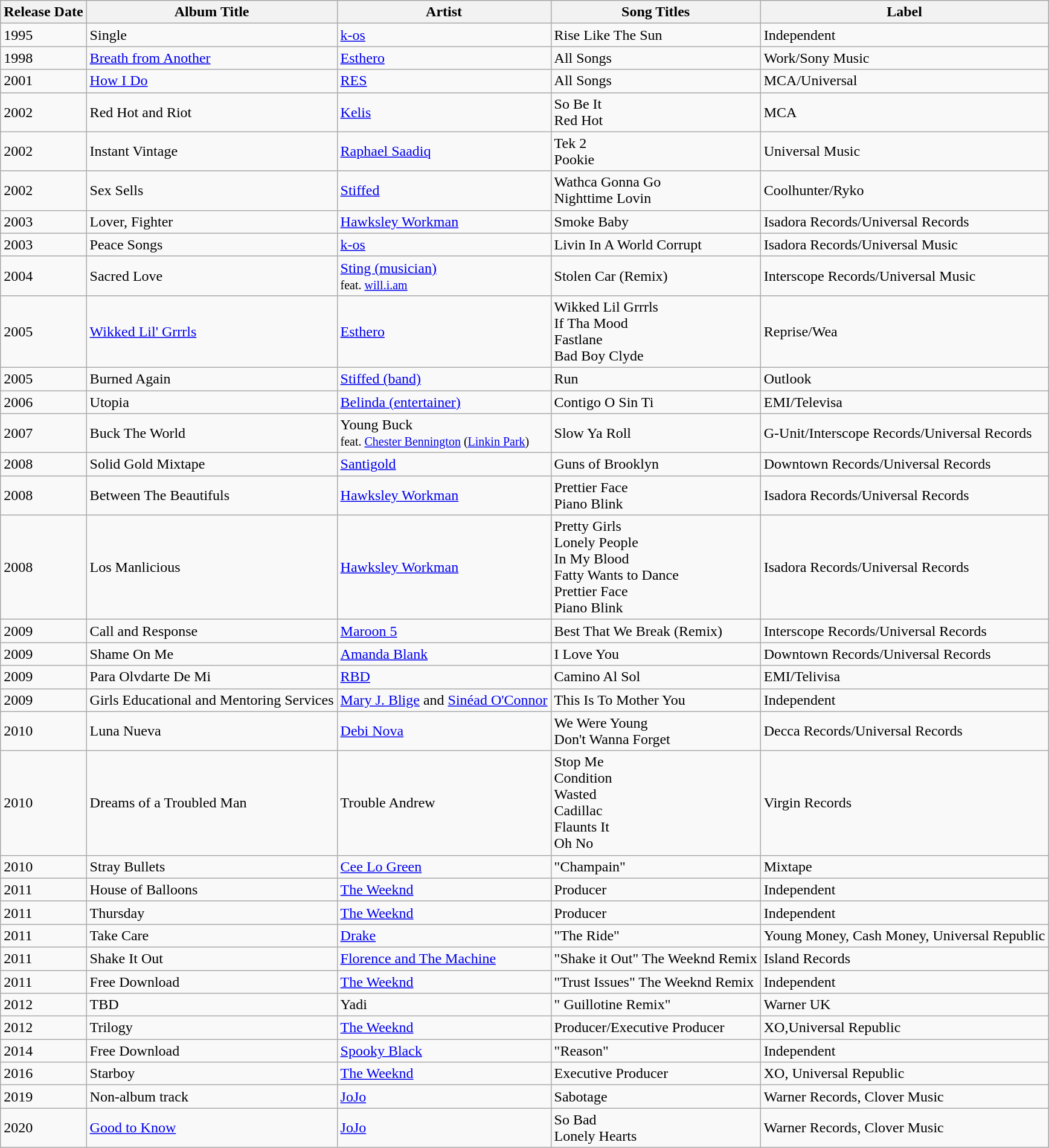<table class="wikitable sortable">
<tr>
<th>Release Date</th>
<th>Album Title</th>
<th>Artist</th>
<th>Song Titles</th>
<th>Label</th>
</tr>
<tr>
<td>1995</td>
<td>Single</td>
<td><a href='#'>k-os</a></td>
<td>Rise Like The Sun</td>
<td>Independent</td>
</tr>
<tr>
<td>1998</td>
<td><a href='#'>Breath from Another</a></td>
<td><a href='#'>Esthero</a></td>
<td>All Songs</td>
<td>Work/Sony Music</td>
</tr>
<tr>
<td>2001</td>
<td><a href='#'>How I Do</a></td>
<td><a href='#'>RES</a></td>
<td>All Songs</td>
<td>MCA/Universal</td>
</tr>
<tr>
<td>2002</td>
<td>Red Hot and Riot</td>
<td><a href='#'>Kelis</a></td>
<td>So Be It<br> Red Hot</td>
<td>MCA</td>
</tr>
<tr>
<td>2002</td>
<td>Instant Vintage</td>
<td><a href='#'>Raphael Saadiq</a></td>
<td>Tek 2<br> Pookie</td>
<td>Universal Music</td>
</tr>
<tr>
<td>2002</td>
<td>Sex Sells</td>
<td><a href='#'>Stiffed</a></td>
<td>Wathca Gonna Go<br> Nighttime Lovin</td>
<td>Coolhunter/Ryko</td>
</tr>
<tr>
<td>2003</td>
<td>Lover, Fighter</td>
<td><a href='#'>Hawksley Workman</a></td>
<td>Smoke Baby</td>
<td>Isadora Records/Universal Records</td>
</tr>
<tr>
<td>2003</td>
<td>Peace Songs</td>
<td><a href='#'>k-os</a></td>
<td>Livin In A World Corrupt</td>
<td>Isadora Records/Universal Music</td>
</tr>
<tr>
<td>2004</td>
<td>Sacred Love</td>
<td><a href='#'>Sting (musician)</a> <br><small>feat. <a href='#'>will.i.am</a></small></td>
<td>Stolen Car (Remix)</td>
<td>Interscope Records/Universal Music</td>
</tr>
<tr>
<td>2005</td>
<td><a href='#'>Wikked Lil' Grrrls</a></td>
<td><a href='#'>Esthero</a></td>
<td>Wikked Lil Grrrls<br> If Tha Mood<br> Fastlane<br> Bad Boy Clyde</td>
<td>Reprise/Wea</td>
</tr>
<tr>
<td>2005</td>
<td>Burned Again</td>
<td><a href='#'>Stiffed (band)</a></td>
<td>Run</td>
<td>Outlook</td>
</tr>
<tr>
<td>2006</td>
<td>Utopia</td>
<td><a href='#'>Belinda (entertainer)</a></td>
<td>Contigo O Sin Ti</td>
<td>EMI/Televisa</td>
</tr>
<tr>
<td>2007</td>
<td>Buck The World</td>
<td>Young Buck <br><small>feat. <a href='#'>Chester Bennington</a> (<a href='#'>Linkin Park</a>)</small></td>
<td>Slow Ya Roll</td>
<td>G-Unit/Interscope Records/Universal Records</td>
</tr>
<tr>
<td>2008</td>
<td>Solid Gold Mixtape</td>
<td><a href='#'>Santigold</a></td>
<td>Guns of Brooklyn</td>
<td>Downtown Records/Universal Records</td>
</tr>
<tr>
<td>2008</td>
<td>Between The Beautifuls</td>
<td><a href='#'>Hawksley Workman</a></td>
<td>Prettier Face<br> Piano Blink</td>
<td>Isadora Records/Universal Records</td>
</tr>
<tr>
<td>2008</td>
<td>Los Manlicious</td>
<td><a href='#'>Hawksley Workman</a></td>
<td>Pretty Girls<br> Lonely People<br> In My Blood<br> Fatty Wants to Dance<br> Prettier Face<br> Piano Blink</td>
<td>Isadora Records/Universal Records</td>
</tr>
<tr>
<td>2009</td>
<td>Call and Response</td>
<td><a href='#'>Maroon 5</a></td>
<td>Best That We Break (Remix)</td>
<td>Interscope Records/Universal Records</td>
</tr>
<tr>
<td>2009</td>
<td>Shame On Me</td>
<td><a href='#'>Amanda Blank</a></td>
<td>I Love You</td>
<td>Downtown Records/Universal Records</td>
</tr>
<tr>
<td>2009</td>
<td>Para Olvdarte De Mi</td>
<td><a href='#'>RBD</a></td>
<td>Camino Al Sol</td>
<td>EMI/Telivisa</td>
</tr>
<tr>
<td>2009</td>
<td>Girls Educational and Mentoring Services</td>
<td><a href='#'>Mary J. Blige</a> and <a href='#'>Sinéad O'Connor</a></td>
<td>This Is To Mother You</td>
<td>Independent</td>
</tr>
<tr>
<td>2010</td>
<td>Luna Nueva</td>
<td><a href='#'>Debi Nova</a></td>
<td>We Were Young<br> Don't Wanna Forget</td>
<td>Decca Records/Universal Records</td>
</tr>
<tr>
<td>2010</td>
<td>Dreams of a Troubled Man</td>
<td>Trouble Andrew</td>
<td>Stop Me<br> Condition<br> Wasted<br> Cadillac<br> Flaunts It<br> Oh No</td>
<td>Virgin Records</td>
</tr>
<tr>
<td>2010</td>
<td>Stray Bullets</td>
<td><a href='#'>Cee Lo Green</a></td>
<td>"Champain"</td>
<td>Mixtape</td>
</tr>
<tr>
<td>2011</td>
<td>House of Balloons</td>
<td><a href='#'>The Weeknd</a></td>
<td>Producer</td>
<td>Independent</td>
</tr>
<tr>
<td>2011</td>
<td>Thursday</td>
<td><a href='#'>The Weeknd</a></td>
<td>Producer</td>
<td>Independent</td>
</tr>
<tr>
<td>2011</td>
<td>Take Care</td>
<td><a href='#'>Drake</a></td>
<td>"The Ride"</td>
<td>Young Money, Cash Money, Universal Republic</td>
</tr>
<tr>
<td>2011</td>
<td>Shake It Out</td>
<td><a href='#'>Florence and The Machine</a></td>
<td>"Shake it Out" The Weeknd Remix</td>
<td>Island Records</td>
</tr>
<tr>
<td>2011</td>
<td>Free Download</td>
<td><a href='#'>The Weeknd</a></td>
<td>"Trust Issues" The Weeknd Remix</td>
<td>Independent</td>
</tr>
<tr>
<td>2012</td>
<td>TBD</td>
<td>Yadi</td>
<td>" Guillotine Remix"</td>
<td>Warner UK</td>
</tr>
<tr>
<td>2012</td>
<td>Trilogy</td>
<td><a href='#'>The Weeknd</a></td>
<td>Producer/Executive Producer</td>
<td>XO,Universal Republic</td>
</tr>
<tr>
<td>2014</td>
<td>Free Download</td>
<td><a href='#'>Spooky Black</a></td>
<td>"Reason"</td>
<td>Independent</td>
</tr>
<tr>
<td>2016</td>
<td>Starboy</td>
<td><a href='#'>The Weeknd</a></td>
<td>Executive Producer</td>
<td>XO, Universal Republic</td>
</tr>
<tr>
<td>2019</td>
<td>Non-album track</td>
<td><a href='#'>JoJo</a></td>
<td>Sabotage</td>
<td>Warner Records, Clover Music</td>
</tr>
<tr>
<td>2020</td>
<td><a href='#'>Good to Know</a></td>
<td><a href='#'>JoJo</a></td>
<td>So Bad<br> Lonely Hearts</td>
<td>Warner Records, Clover Music</td>
</tr>
</table>
